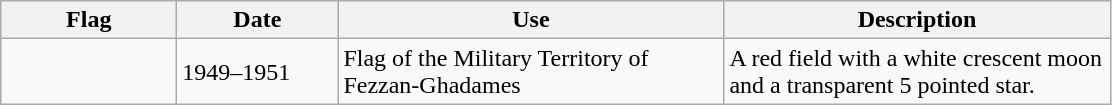<table class="wikitable">
<tr>
<th style="width:110px;">Flag</th>
<th style="width:100px;">Date</th>
<th style="width:250px;">Use</th>
<th style="width:250px;">Description</th>
</tr>
<tr>
<td></td>
<td>1949–1951</td>
<td>Flag of the Military Territory of Fezzan-Ghadames</td>
<td>A red field with a white crescent moon and a transparent 5 pointed star.</td>
</tr>
</table>
